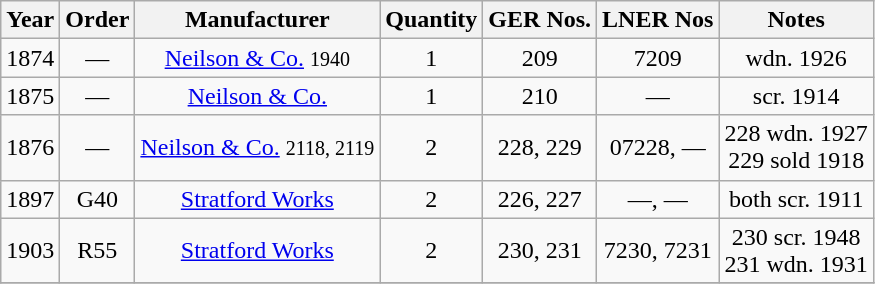<table class=wikitable style=text-align:center>
<tr>
<th>Year</th>
<th>Order</th>
<th>Manufacturer</th>
<th>Quantity</th>
<th>GER Nos.</th>
<th>LNER Nos</th>
<th>Notes</th>
</tr>
<tr>
<td>1874</td>
<td>—</td>
<td><a href='#'>Neilson & Co.</a> <small>1940</small></td>
<td>1</td>
<td>209</td>
<td>7209</td>
<td>wdn. 1926</td>
</tr>
<tr>
<td>1875</td>
<td>—</td>
<td><a href='#'>Neilson & Co.</a> <small></small></td>
<td>1</td>
<td>210</td>
<td>—</td>
<td>scr. 1914</td>
</tr>
<tr>
<td>1876</td>
<td>—</td>
<td><a href='#'>Neilson & Co.</a> <small>2118, 2119</small></td>
<td>2</td>
<td>228, 229</td>
<td>07228, —</td>
<td>228 wdn. 1927 <br>229 sold 1918</td>
</tr>
<tr>
<td>1897</td>
<td>G40</td>
<td><a href='#'>Stratford Works</a></td>
<td>2</td>
<td>226, 227</td>
<td>—, —</td>
<td>both scr. 1911</td>
</tr>
<tr>
<td>1903</td>
<td>R55</td>
<td><a href='#'>Stratford Works</a></td>
<td>2</td>
<td>230, 231</td>
<td>7230, 7231</td>
<td>230 scr. 1948 <br>231 wdn. 1931</td>
</tr>
<tr>
</tr>
</table>
